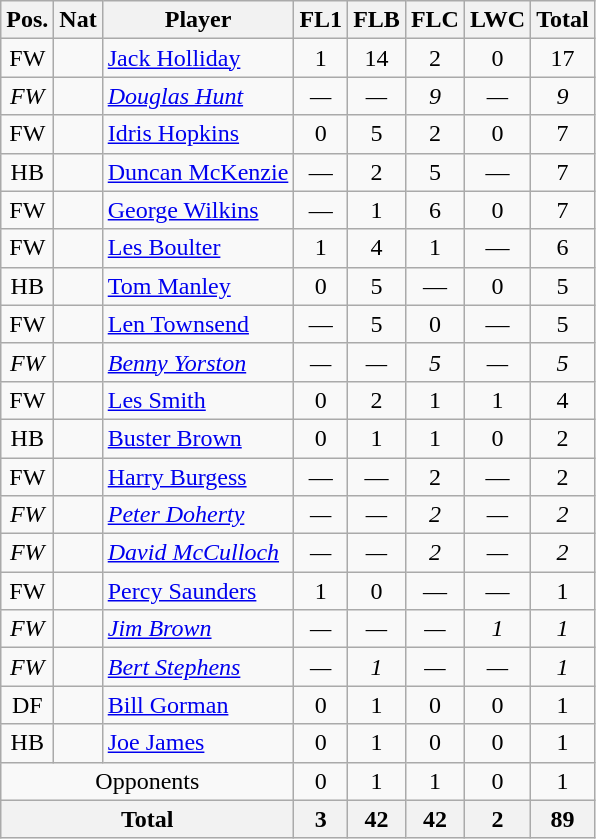<table class="wikitable"  style="text-align:center; border:1px #aaa solid;">
<tr>
<th>Pos.</th>
<th>Nat</th>
<th>Player</th>
<th>FL1</th>
<th>FLB</th>
<th>FLC</th>
<th>LWC</th>
<th>Total</th>
</tr>
<tr>
<td>FW</td>
<td></td>
<td style="text-align:left;"><a href='#'>Jack Holliday</a></td>
<td>1</td>
<td>14</td>
<td>2</td>
<td>0</td>
<td>17</td>
</tr>
<tr>
<td><em>FW</em></td>
<td><em></em></td>
<td style="text-align:left;"><em><a href='#'>Douglas Hunt</a></em></td>
<td><em>—</em></td>
<td><em>—</em></td>
<td><em>9</em></td>
<td><em>—</em></td>
<td><em>9</em></td>
</tr>
<tr>
<td>FW</td>
<td></td>
<td style="text-align:left;"><a href='#'>Idris Hopkins</a></td>
<td>0</td>
<td>5</td>
<td>2</td>
<td>0</td>
<td>7</td>
</tr>
<tr>
<td>HB</td>
<td></td>
<td style="text-align:left;"><a href='#'>Duncan McKenzie</a></td>
<td>—</td>
<td>2</td>
<td>5</td>
<td>—</td>
<td>7</td>
</tr>
<tr>
<td>FW</td>
<td></td>
<td style="text-align:left;"><a href='#'>George Wilkins</a></td>
<td>—</td>
<td>1</td>
<td>6</td>
<td>0</td>
<td>7</td>
</tr>
<tr>
<td>FW</td>
<td></td>
<td style="text-align:left;"><a href='#'>Les Boulter</a></td>
<td>1</td>
<td>4</td>
<td>1</td>
<td>—</td>
<td>6</td>
</tr>
<tr>
<td>HB</td>
<td></td>
<td style="text-align:left;"><a href='#'>Tom Manley</a></td>
<td>0</td>
<td>5</td>
<td>—</td>
<td>0</td>
<td>5</td>
</tr>
<tr>
<td>FW</td>
<td></td>
<td style="text-align:left;"><a href='#'>Len Townsend</a></td>
<td>—</td>
<td>5</td>
<td>0</td>
<td>—</td>
<td>5</td>
</tr>
<tr>
<td><em>FW</em></td>
<td><em></em></td>
<td style="text-align:left;"><em><a href='#'>Benny Yorston</a></em></td>
<td><em>—</em></td>
<td><em>—</em></td>
<td><em>5</em></td>
<td><em>—</em></td>
<td><em>5</em></td>
</tr>
<tr>
<td>FW</td>
<td></td>
<td style="text-align:left;"><a href='#'>Les Smith</a></td>
<td>0</td>
<td>2</td>
<td>1</td>
<td>1</td>
<td>4</td>
</tr>
<tr>
<td>HB</td>
<td></td>
<td style="text-align:left;"><a href='#'>Buster Brown</a></td>
<td>0</td>
<td>1</td>
<td>1</td>
<td>0</td>
<td>2</td>
</tr>
<tr>
<td>FW</td>
<td></td>
<td style="text-align:left;"><a href='#'>Harry Burgess</a></td>
<td>—</td>
<td>—</td>
<td>2</td>
<td>—</td>
<td>2</td>
</tr>
<tr>
<td><em>FW</em></td>
<td><em></em></td>
<td style="text-align:left;"><a href='#'><em>Peter Doherty</em></a></td>
<td><em>—</em></td>
<td><em>—</em></td>
<td><em>2</em></td>
<td><em>—</em></td>
<td><em>2</em></td>
</tr>
<tr>
<td><em>FW</em></td>
<td><em></em></td>
<td style="text-align:left;"><em><a href='#'>David McCulloch</a></em></td>
<td><em>—</em></td>
<td><em>—</em></td>
<td><em>2</em></td>
<td><em>—</em></td>
<td><em>2</em></td>
</tr>
<tr>
<td>FW</td>
<td></td>
<td style="text-align:left;"><a href='#'>Percy Saunders</a></td>
<td>1</td>
<td>0</td>
<td>—</td>
<td>—</td>
<td>1</td>
</tr>
<tr>
<td><em>FW</em></td>
<td><em></em></td>
<td style="text-align:left;"><a href='#'><em>Jim Brown</em></a></td>
<td><em>—</em></td>
<td><em>—</em></td>
<td><em>—</em></td>
<td><em>1</em></td>
<td><em>1</em></td>
</tr>
<tr>
<td><em>FW</em></td>
<td><em></em></td>
<td style="text-align:left;"><em><a href='#'>Bert Stephens</a></em></td>
<td><em>—</em></td>
<td><em>1</em></td>
<td><em>—</em></td>
<td><em>—</em></td>
<td><em>1</em></td>
</tr>
<tr>
<td>DF</td>
<td></td>
<td style="text-align:left;"><a href='#'>Bill Gorman</a></td>
<td>0</td>
<td>1</td>
<td>0</td>
<td>0</td>
<td>1</td>
</tr>
<tr>
<td>HB</td>
<td></td>
<td style="text-align:left;"><a href='#'>Joe James</a></td>
<td>0</td>
<td>1</td>
<td>0</td>
<td>0</td>
<td>1</td>
</tr>
<tr>
<td colspan="3">Opponents</td>
<td>0</td>
<td>1</td>
<td>1</td>
<td>0</td>
<td>1</td>
</tr>
<tr>
<th colspan="3">Total</th>
<th>3</th>
<th>42</th>
<th>42</th>
<th>2</th>
<th>89</th>
</tr>
</table>
